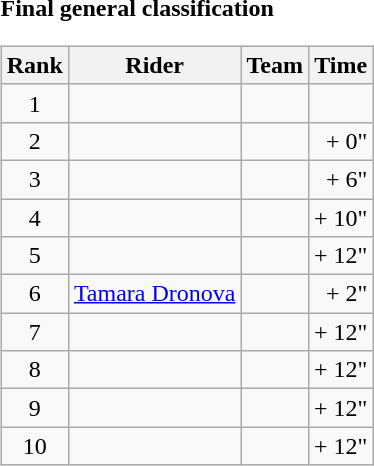<table>
<tr>
<td><strong>Final general classification</strong><br><table class="wikitable">
<tr>
<th scope="col">Rank</th>
<th scope="col">Rider</th>
<th scope="col">Team</th>
<th scope="col">Time</th>
</tr>
<tr>
<td style="text-align:center;">1</td>
<td></td>
<td></td>
<td style="text-align:right;"></td>
</tr>
<tr>
<td style="text-align:center;">2</td>
<td></td>
<td></td>
<td style="text-align:right;">+ 0"</td>
</tr>
<tr>
<td style="text-align:center;">3</td>
<td></td>
<td></td>
<td style="text-align:right;">+ 6"</td>
</tr>
<tr>
<td style="text-align:center;">4</td>
<td></td>
<td></td>
<td style="text-align:right;">+ 10"</td>
</tr>
<tr>
<td style="text-align:center;">5</td>
<td></td>
<td></td>
<td style="text-align:right;">+ 12"</td>
</tr>
<tr>
<td style="text-align:center;">6</td>
<td> <a href='#'>Tamara Dronova</a></td>
<td></td>
<td style="text-align:right;">+ 2"</td>
</tr>
<tr>
<td style="text-align:center;">7</td>
<td></td>
<td></td>
<td style="text-align:right;">+ 12"</td>
</tr>
<tr>
<td style="text-align:center;">8</td>
<td></td>
<td></td>
<td style="text-align:right;">+ 12"</td>
</tr>
<tr>
<td style="text-align:center;">9</td>
<td></td>
<td></td>
<td style="text-align:right;">+ 12"</td>
</tr>
<tr>
<td style="text-align:center;">10</td>
<td></td>
<td></td>
<td style="text-align:right;">+ 12"</td>
</tr>
</table>
</td>
</tr>
</table>
